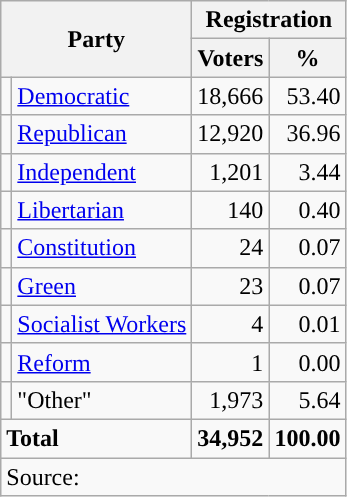<table class="wikitable">
<tr>
<th colspan="2" rowspan="2">Party</th>
<th colspan="2">Registration</th>
</tr>
<tr>
<th>Voters</th>
<th>%</th>
</tr>
<tr>
<td style="background-color:"></td>
<td><a href='#'>Democratic</a></td>
<td style="text-align:right;">18,666</td>
<td style="text-align:right;">53.40</td>
</tr>
<tr>
<td style="background-color:"></td>
<td><a href='#'>Republican</a></td>
<td style="text-align:right;">12,920</td>
<td style="text-align:right;">36.96</td>
</tr>
<tr>
<td style="background-color:"></td>
<td><a href='#'>Independent</a></td>
<td style="text-align:right;">1,201</td>
<td style="text-align:right;">3.44</td>
</tr>
<tr>
<td style="background-color:"></td>
<td><a href='#'>Libertarian</a></td>
<td style="text-align:right;">140</td>
<td style="text-align:right;">0.40</td>
</tr>
<tr>
<td style="background-color:"></td>
<td><a href='#'>Constitution</a></td>
<td style="text-align:right;">24</td>
<td style="text-align:right;">0.07</td>
</tr>
<tr>
<td style="background-color:"></td>
<td><a href='#'>Green</a></td>
<td style="text-align:right;">23</td>
<td style="text-align:right;">0.07</td>
</tr>
<tr>
<td style="background-color:"></td>
<td><a href='#'>Socialist Workers</a></td>
<td style="text-align:right;">4</td>
<td style="text-align:right;">0.01</td>
</tr>
<tr>
<td style="background-color:"></td>
<td><a href='#'>Reform</a></td>
<td style="text-align:right;">1</td>
<td style="text-align:right;">0.00</td>
</tr>
<tr>
<td></td>
<td>"Other"</td>
<td style="text-align:right;">1,973</td>
<td style="text-align:right;">5.64</td>
</tr>
<tr>
<td colspan="2"><strong>Total</strong></td>
<td style="text-align:right;"><strong>34,952</strong></td>
<td style="text-align:right;"><strong>100.00</strong></td>
</tr>
<tr>
<td colspan="4">Source: <em></em></td>
</tr>
</table>
